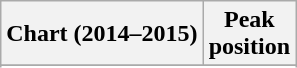<table class="wikitable sortable">
<tr>
<th>Chart (2014–2015)</th>
<th>Peak<br>position</th>
</tr>
<tr>
</tr>
<tr>
</tr>
<tr>
</tr>
<tr>
</tr>
<tr>
</tr>
</table>
